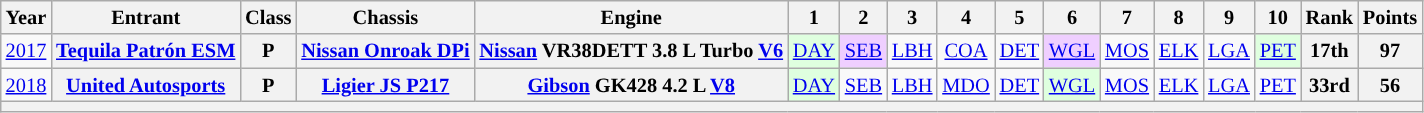<table class="wikitable" style="text-align:center; font-size:85%">
<tr>
<th>Year</th>
<th>Entrant</th>
<th>Class</th>
<th>Chassis</th>
<th>Engine</th>
<th>1</th>
<th>2</th>
<th>3</th>
<th>4</th>
<th>5</th>
<th>6</th>
<th>7</th>
<th>8</th>
<th>9</th>
<th>10</th>
<th>Rank</th>
<th>Points</th>
</tr>
<tr>
<td><a href='#'>2017</a></td>
<th nowrap><a href='#'>Tequila Patrón ESM</a></th>
<th>P</th>
<th nowrap><a href='#'>Nissan Onroak DPi</a></th>
<th nowrap><a href='#'>Nissan</a> VR38DETT 3.8 L Turbo <a href='#'>V6</a></th>
<td style="background:#DFFFDF;"><a href='#'>DAY</a><br></td>
<td style="background:#EFCFFF;"><a href='#'>SEB</a><br></td>
<td><a href='#'>LBH</a></td>
<td><a href='#'>COA</a></td>
<td><a href='#'>DET</a></td>
<td style="background:#EFCFFF;"><a href='#'>WGL</a><br></td>
<td><a href='#'>MOS</a></td>
<td><a href='#'>ELK</a></td>
<td><a href='#'>LGA</a></td>
<td style="background:#DFFFDF;"><a href='#'>PET</a><br></td>
<th>17th</th>
<th>97</th>
</tr>
<tr>
<td><a href='#'>2018</a></td>
<th nowrap><a href='#'>United Autosports</a></th>
<th>P</th>
<th nowrap><a href='#'>Ligier JS P217</a></th>
<th nowrap><a href='#'>Gibson</a> GK428 4.2 L <a href='#'>V8</a></th>
<td style="background:#DFFFDF;"><a href='#'>DAY</a><br></td>
<td><a href='#'>SEB</a></td>
<td><a href='#'>LBH</a></td>
<td><a href='#'>MDO</a></td>
<td><a href='#'>DET</a></td>
<td style="background:#DFFFDF;"><a href='#'>WGL</a><br></td>
<td><a href='#'>MOS</a></td>
<td><a href='#'>ELK</a></td>
<td><a href='#'>LGA</a></td>
<td><a href='#'>PET</a></td>
<th>33rd</th>
<th>56</th>
</tr>
<tr>
<th colspan="17"></th>
</tr>
</table>
